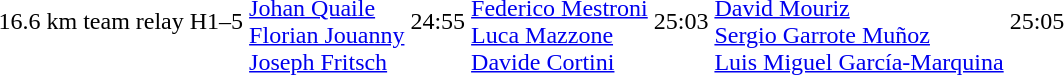<table>
<tr>
<td>16.6 km team relay</td>
<td>H1–5</td>
<td><br><a href='#'>Johan Quaile</a><br><a href='#'>Florian Jouanny</a><br><a href='#'>Joseph Fritsch</a></td>
<td>24:55</td>
<td><br><a href='#'>Federico Mestroni</a><br><a href='#'>Luca Mazzone</a><br><a href='#'>Davide Cortini</a></td>
<td>25:03</td>
<td><br><a href='#'>David Mouriz</a><br><a href='#'>Sergio Garrote Muñoz</a><br><a href='#'>Luis Miguel García-Marquina</a></td>
<td>25:05</td>
</tr>
</table>
